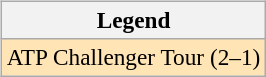<table>
<tr valign=top>
<td><br><table class=wikitable style=font-size:97%>
<tr>
<th>Legend</th>
</tr>
<tr bgcolor=moccasin>
<td>ATP Challenger Tour (2–1)</td>
</tr>
</table>
</td>
<td></td>
</tr>
</table>
